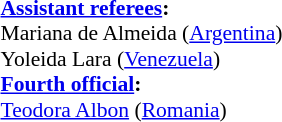<table width=50% style="font-size: 90%">
<tr>
<td><br><strong><a href='#'>Assistant referees</a>:</strong>
<br>Mariana de Almeida (<a href='#'>Argentina</a>)
<br>Yoleida Lara (<a href='#'>Venezuela</a>)
<br><strong><a href='#'>Fourth official</a>:</strong>
<br><a href='#'>Teodora Albon</a> (<a href='#'>Romania</a>)</td>
</tr>
</table>
